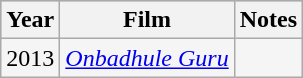<table class="wikitable sortable" style="background:#f5f5f5;">
<tr style="background:#B0C4DE;">
<th>Year</th>
<th>Film</th>
<th class=unsortable>Notes</th>
</tr>
<tr>
<td>2013</td>
<td><em><a href='#'>Onbadhule Guru</a></em></td>
<td></td>
</tr>
</table>
